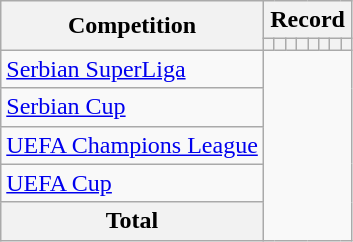<table class="wikitable" style="text-align: left">
<tr>
<th rowspan=2>Competition</th>
<th colspan=8>Record</th>
</tr>
<tr>
<th></th>
<th></th>
<th></th>
<th></th>
<th></th>
<th></th>
<th></th>
<th></th>
</tr>
<tr>
<td><a href='#'>Serbian SuperLiga</a><br></td>
</tr>
<tr>
<td><a href='#'>Serbian Cup</a><br></td>
</tr>
<tr>
<td><a href='#'>UEFA Champions League</a><br></td>
</tr>
<tr>
<td><a href='#'>UEFA Cup</a><br></td>
</tr>
<tr>
<th>Total<br></th>
</tr>
</table>
